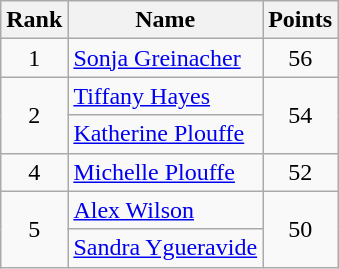<table class=wikitable>
<tr>
<th>Rank</th>
<th>Name</th>
<th>Points</th>
</tr>
<tr>
<td align=center>1</td>
<td> <a href='#'>Sonja Greinacher</a></td>
<td align=center>56</td>
</tr>
<tr>
<td align=center rowspan=2>2</td>
<td> <a href='#'>Tiffany Hayes</a></td>
<td align=center rowspan=2>54</td>
</tr>
<tr>
<td> <a href='#'>Katherine Plouffe</a></td>
</tr>
<tr>
<td align=center>4</td>
<td> <a href='#'>Michelle Plouffe</a></td>
<td align=center>52</td>
</tr>
<tr>
<td align=center rowspan=2>5</td>
<td> <a href='#'>Alex Wilson</a></td>
<td align=center rowspan=2>50</td>
</tr>
<tr>
<td> <a href='#'>Sandra Ygueravide</a></td>
</tr>
</table>
